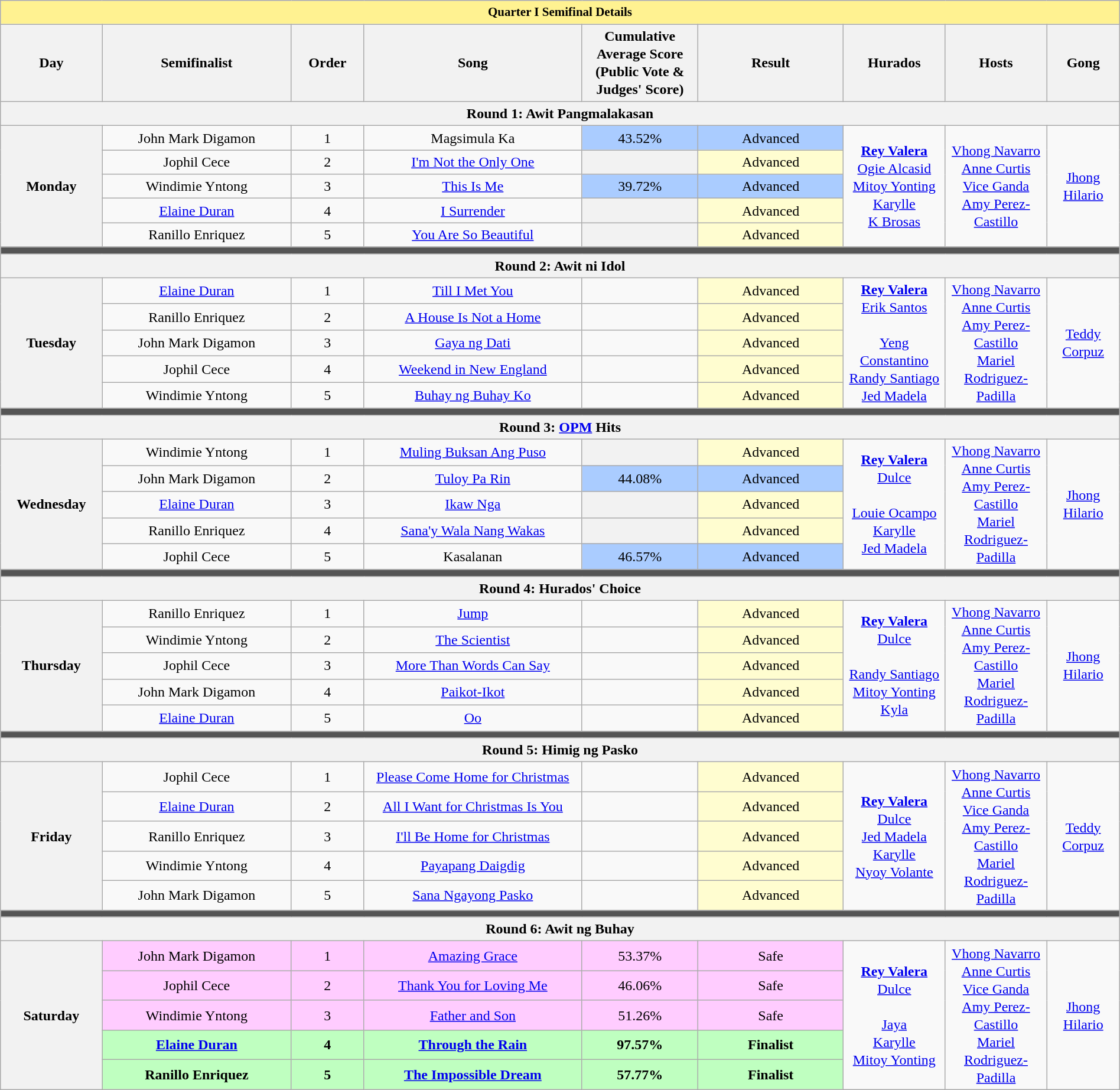<table class="wikitable mw-collapsible mw-collapsed style=" style="text-align:center;line-height:20px;width:100%" text-align:center">
<tr>
<th colspan="9" style="background-color:#fff291;font-size:14px">Quarter I Semifinal Details</th>
</tr>
<tr>
<th width="07%">Day</th>
<th width="13%">Semifinalist</th>
<th width="05%">Order</th>
<th width="15%">Song</th>
<th width="08%">Cumulative Average Score (Public Vote & Judges' Score)</th>
<th width="10%">Result</th>
<th width="07%">Hurados</th>
<th width="07%">Hosts</th>
<th width="05%">Gong</th>
</tr>
<tr>
<th colspan="9">Round 1: Awit Pangmalakasan </th>
</tr>
<tr>
<th rowspan="5">Monday<br><small></small></th>
<td>John Mark Digamon</td>
<td>1</td>
<td>Magsimula Ka</td>
<td style="background-color:#aaccff">43.52%</td>
<td style="background-color:#aaccff">Advanced</td>
<td rowspan="5"><strong><a href='#'>Rey Valera</a><br></strong><a href='#'>Ogie Alcasid</a><br><a href='#'>Mitoy Yonting</a><br><a href='#'>Karylle</a><br><a href='#'>K Brosas</a></td>
<td rowspan="5"><a href='#'>Vhong Navarro</a><br><a href='#'>Anne Curtis</a><br><a href='#'>Vice Ganda</a><br><a href='#'>Amy Perez-Castillo</a></td>
<td rowspan="5"><a href='#'>Jhong Hilario</a></td>
</tr>
<tr>
<td>Jophil Cece</td>
<td>2</td>
<td><a href='#'>I'm Not the Only One</a></td>
<th><small></small></th>
<td style="background-color:#fffdd0">Advanced</td>
</tr>
<tr>
<td>Windimie Yntong</td>
<td>3</td>
<td><a href='#'>This Is Me</a></td>
<td style="background-color:#aaccff">39.72%</td>
<td style="background-color:#aaccff">Advanced</td>
</tr>
<tr>
<td><a href='#'>Elaine Duran</a></td>
<td>4</td>
<td><a href='#'>I Surrender</a></td>
<th><small></small></th>
<td style="background-color:#fffdd0">Advanced</td>
</tr>
<tr>
<td>Ranillo Enriquez</td>
<td>5</td>
<td><a href='#'>You Are So Beautiful</a></td>
<th><small></small></th>
<td style="background-color:#fffdd0">Advanced</td>
</tr>
<tr>
<th colspan="9" style="background:#555;"></th>
</tr>
<tr>
<th colspan="9">Round 2: Awit ni Idol <br> <small></small></th>
</tr>
<tr>
<th rowspan="5">Tuesday<br><small></small></th>
<td><a href='#'>Elaine Duran</a></td>
<td>1</td>
<td><a href='#'>Till I Met You</a></td>
<td></td>
<td style="background-color:#fffdd0">Advanced</td>
<td rowspan="5"><strong><a href='#'>Rey Valera</a><br></strong><a href='#'>Erik Santos</a><br><br><a href='#'>Yeng Constantino</a><br>
<a href='#'>Randy Santiago</a><br>
<a href='#'>Jed Madela</a></td>
<td rowspan="5"><a href='#'>Vhong Navarro</a><br><a href='#'>Anne Curtis</a><br><a href='#'>Amy Perez-Castillo</a><br><a href='#'>Mariel Rodriguez-Padilla</a></td>
<td rowspan="5"><a href='#'>Teddy Corpuz</a></td>
</tr>
<tr>
<td>Ranillo Enriquez</td>
<td>2</td>
<td><a href='#'>A House Is Not a Home</a></td>
<td></td>
<td style="background-color:#fffdd0">Advanced</td>
</tr>
<tr>
<td>John Mark Digamon</td>
<td>3</td>
<td><a href='#'>Gaya ng Dati</a></td>
<td></td>
<td style="background-color:#fffdd0">Advanced</td>
</tr>
<tr>
<td>Jophil Cece</td>
<td>4</td>
<td><a href='#'>Weekend in New England</a></td>
<td></td>
<td style="background-color:#fffdd0">Advanced</td>
</tr>
<tr>
<td>Windimie Yntong</td>
<td>5</td>
<td><a href='#'>Buhay ng Buhay Ko</a></td>
<td></td>
<td style="background-color:#fffdd0">Advanced</td>
</tr>
<tr>
<th colspan="9" style="background:#555;"></th>
</tr>
<tr>
<th colspan="9">Round 3: <a href='#'>OPM</a> Hits</th>
</tr>
<tr>
<th rowspan="5">Wednesday<br><small></small></th>
<td>Windimie Yntong</td>
<td>1</td>
<td><a href='#'>Muling Buksan Ang Puso</a></td>
<th><small></small></th>
<td style="background-color:#fffdd0">Advanced</td>
<td rowspan="5"><strong><a href='#'>Rey Valera</a><br></strong><a href='#'>Dulce</a><br><br><a href='#'>Louie Ocampo</a><br>
<a href='#'>Karylle</a><br>
<a href='#'>Jed Madela</a></td>
<td rowspan="5"><a href='#'>Vhong Navarro</a><br><a href='#'>Anne Curtis</a><br><a href='#'>Amy Perez-Castillo</a><br><a href='#'>Mariel Rodriguez-Padilla</a></td>
<td rowspan="5"><a href='#'>Jhong Hilario</a></td>
</tr>
<tr>
<td>John Mark Digamon</td>
<td>2</td>
<td><a href='#'>Tuloy Pa Rin</a></td>
<td style="background-color:#aaccff">44.08%</td>
<td style="background-color:#aaccff">Advanced</td>
</tr>
<tr>
<td><a href='#'>Elaine Duran</a></td>
<td>3</td>
<td><a href='#'>Ikaw Nga</a></td>
<th><small></small></th>
<td style="background-color:#fffdd0">Advanced</td>
</tr>
<tr>
<td>Ranillo Enriquez</td>
<td>4</td>
<td><a href='#'>Sana'y Wala Nang Wakas</a></td>
<th><small></small></th>
<td style="background-color:#fffdd0">Advanced</td>
</tr>
<tr>
<td>Jophil Cece</td>
<td>5</td>
<td>Kasalanan</td>
<td style="background-color:#aaccff">46.57%</td>
<td style="background-color:#aaccff">Advanced</td>
</tr>
<tr>
<th colspan="9" style="background:#555;"></th>
</tr>
<tr>
<th colspan="9">Round 4: Hurados' Choice <br> <small></small></th>
</tr>
<tr>
<th rowspan="5">Thursday<br><small></small></th>
<td>Ranillo Enriquez</td>
<td>1</td>
<td><a href='#'>Jump</a></td>
<td></td>
<td style="background-color:#fffdd0">Advanced</td>
<td rowspan="5"><strong><a href='#'>Rey Valera</a></strong><br><a href='#'>Dulce</a><br><br><a href='#'>Randy Santiago</a><br>
<a href='#'>Mitoy Yonting</a><br>
<a href='#'>Kyla</a></td>
<td rowspan="5"><a href='#'>Vhong Navarro</a><br><a href='#'>Anne Curtis</a><br><a href='#'>Amy Perez-Castillo</a><br><a href='#'>Mariel Rodriguez-Padilla</a></td>
<td rowspan="5"><a href='#'>Jhong Hilario</a></td>
</tr>
<tr>
<td>Windimie Yntong</td>
<td>2</td>
<td><a href='#'>The Scientist</a></td>
<td></td>
<td style="background-color:#fffdd0">Advanced</td>
</tr>
<tr>
<td>Jophil Cece</td>
<td>3</td>
<td><a href='#'>More Than Words Can Say</a></td>
<td></td>
<td style="background-color:#fffdd0">Advanced</td>
</tr>
<tr>
<td>John Mark Digamon</td>
<td>4</td>
<td><a href='#'>Paikot-Ikot</a></td>
<td></td>
<td style="background:#fffdd0;">Advanced</td>
</tr>
<tr>
<td><a href='#'>Elaine Duran</a></td>
<td>5</td>
<td><a href='#'>Oo</a></td>
<td></td>
<td style="background-color:#fffdd0">Advanced</td>
</tr>
<tr>
<th colspan="9" style="background:#555;"></th>
</tr>
<tr>
<th colspan="9">Round 5: Himig ng Pasko<br><small></small></th>
</tr>
<tr>
<th rowspan="5">Friday<br><small></small></th>
<td>Jophil Cece</td>
<td>1</td>
<td><a href='#'>Please Come Home for Christmas</a></td>
<td></td>
<td style="background-color:#fffdd0">Advanced</td>
<td rowspan="5"><strong><a href='#'>Rey Valera</a></strong><br><a href='#'>Dulce</a><br>
<a href='#'>Jed Madela</a><br>
<a href='#'>Karylle</a><br>
<a href='#'>Nyoy Volante</a></td>
<td rowspan="5"><a href='#'>Vhong Navarro</a><br><a href='#'>Anne Curtis</a><br><a href='#'>Vice Ganda</a><br><a href='#'>Amy Perez-Castillo</a><br><a href='#'>Mariel Rodriguez-Padilla</a></td>
<td rowspan="5"><a href='#'>Teddy Corpuz</a></td>
</tr>
<tr>
<td><a href='#'>Elaine Duran</a></td>
<td>2</td>
<td><a href='#'>All I Want for Christmas Is You</a></td>
<td></td>
<td style="background-color:#fffdd0">Advanced</td>
</tr>
<tr>
<td>Ranillo Enriquez</td>
<td>3</td>
<td><a href='#'>I'll Be Home for Christmas</a></td>
<td></td>
<td style="background-color:#fffdd0">Advanced</td>
</tr>
<tr>
<td>Windimie Yntong</td>
<td>4</td>
<td><a href='#'>Payapang Daigdig</a></td>
<td></td>
<td style="background-color:#fffdd0">Advanced</td>
</tr>
<tr>
<td>John Mark Digamon</td>
<td>5</td>
<td><a href='#'>Sana Ngayong Pasko</a></td>
<td></td>
<td style="background-color:#fffdd0">Advanced</td>
</tr>
<tr>
<th colspan="9" style="background:#555;"></th>
</tr>
<tr>
<th colspan="9">Round 6: Awit ng Buhay<br><small></small></th>
</tr>
<tr>
<th rowspan="5">Saturday<br><small></small></th>
<td style="background-color:#ffccff">John Mark Digamon</td>
<td style="background-color:#ffccff">1</td>
<td style="background-color:#ffccff"><a href='#'>Amazing Grace</a></td>
<td style="background-color:#ffccff">53.37%</td>
<td style="background-color:#ffccff">Safe</td>
<td rowspan="5"><strong><a href='#'>Rey Valera</a></strong><br><a href='#'>Dulce</a><br><br><a href='#'>Jaya</a><br>
<a href='#'>Karylle</a><br>
<a href='#'>Mitoy Yonting</a></td>
<td rowspan="5"><a href='#'>Vhong Navarro</a><br><a href='#'>Anne Curtis</a><br><a href='#'>Vice Ganda</a><br><a href='#'>Amy Perez-Castillo</a><br><a href='#'>Mariel Rodriguez-Padilla</a></td>
<td rowspan="5"><a href='#'>Jhong Hilario</a></td>
</tr>
<tr>
<td style="background-color:#ffccff">Jophil Cece</td>
<td style="background-color:#ffccff">2</td>
<td style="background-color:#ffccff"><a href='#'>Thank You for Loving Me</a></td>
<td style="background-color:#ffccff">46.06%</td>
<td style="background-color:#ffccff">Safe</td>
</tr>
<tr>
<td style="background-color:#ffccff">Windimie Yntong</td>
<td style="background-color:#ffccff">3</td>
<td style="background-color:#ffccff"><a href='#'>Father and Son</a></td>
<td style="background-color:#ffccff">51.26%</td>
<td style="background-color:#ffccff">Safe</td>
</tr>
<tr>
<td style="background-color:#BFFFC0"><strong><a href='#'>Elaine Duran</a></strong></td>
<td style="background-color:#BFFFC0"><strong>4</strong></td>
<td style="background-color:#BFFFC0"><strong><a href='#'>Through the Rain</a></strong></td>
<td style="background-color:#BFFFC0"><strong>97.57%</strong></td>
<td style="background-color:#BFFFC0"><strong>Finalist</strong></td>
</tr>
<tr>
<td style="background-color:#BFFFC0"><strong>Ranillo Enriquez</strong></td>
<td style="background-color:#BFFFC0"><strong>5</strong></td>
<td style="background-color:#BFFFC0"><strong><a href='#'>The Impossible Dream</a></strong></td>
<td style="background-color:#BFFFC0"><strong>57.77%</strong></td>
<td style="background-color:#BFFFC0"><strong>Finalist</strong></td>
</tr>
</table>
